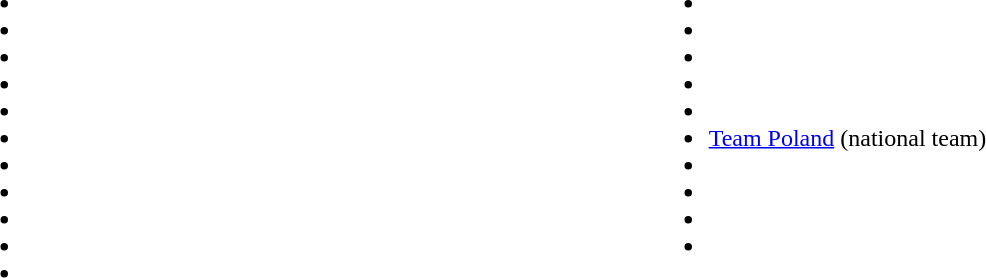<table>
<tr>
<td valign="top" width=25%><br><ul><li></li><li></li><li></li><li></li><li></li><li></li><li></li><li></li><li></li><li></li><li></li></ul></td>
<td valign="top" width=25%><br><ul><li></li><li></li><li></li><li></li><li></li><li><a href='#'>Team Poland</a> (national team)</li><li></li><li></li><li></li><li></li></ul></td>
</tr>
</table>
